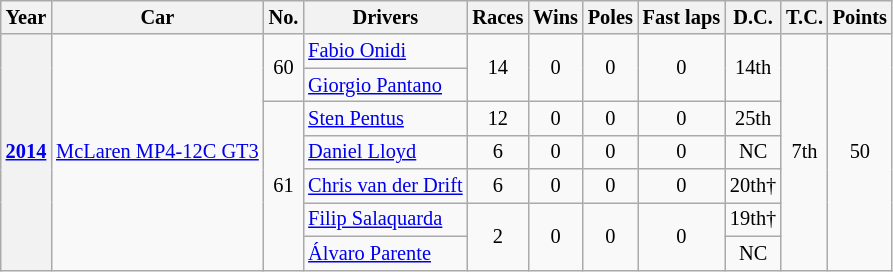<table class="wikitable" style="font-size:85% ;text-align:center">
<tr>
<th>Year</th>
<th>Car</th>
<th>No.</th>
<th>Drivers</th>
<th>Races</th>
<th>Wins</th>
<th>Poles</th>
<th>Fast laps</th>
<th>D.C.</th>
<th>T.C.</th>
<th>Points</th>
</tr>
<tr>
<th rowspan="7"><a href='#'>2014</a></th>
<td rowspan="7" align="center"><a href='#'>McLaren MP4-12C GT3</a></td>
<td rowspan="2">60</td>
<td align="left"> <a href='#'>Fabio Onidi</a></td>
<td rowspan="2">14</td>
<td rowspan="2">0</td>
<td rowspan="2">0</td>
<td rowspan="2">0</td>
<td rowspan="2">14th</td>
<td rowspan="7">7th</td>
<td rowspan="7">50</td>
</tr>
<tr>
<td align=left> <a href='#'>Giorgio Pantano</a></td>
</tr>
<tr>
<td rowspan="5">61</td>
<td align="left"> <a href='#'>Sten Pentus</a></td>
<td>12</td>
<td>0</td>
<td>0</td>
<td>0</td>
<td>25th</td>
</tr>
<tr>
<td align=left> <a href='#'>Daniel Lloyd</a></td>
<td>6</td>
<td>0</td>
<td>0</td>
<td>0</td>
<td>NC</td>
</tr>
<tr>
<td align=left> <a href='#'>Chris van der Drift</a></td>
<td>6</td>
<td>0</td>
<td>0</td>
<td>0</td>
<td>20th†</td>
</tr>
<tr>
<td align=left> <a href='#'>Filip Salaquarda</a></td>
<td rowspan="2">2</td>
<td rowspan="2">0</td>
<td rowspan="2">0</td>
<td rowspan="2">0</td>
<td>19th†</td>
</tr>
<tr>
<td align=left> <a href='#'>Álvaro Parente</a></td>
<td>NC</td>
</tr>
</table>
